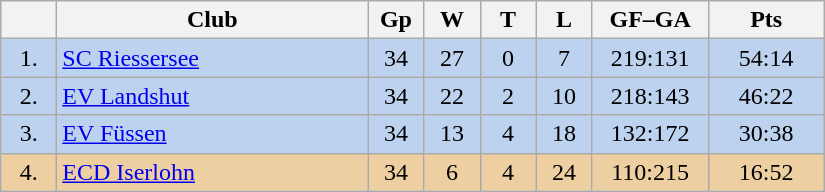<table class="wikitable">
<tr>
<th width="30"></th>
<th width="200">Club</th>
<th width="30">Gp</th>
<th width="30">W</th>
<th width="30">T</th>
<th width="30">L</th>
<th width="70">GF–GA</th>
<th width="70">Pts</th>
</tr>
<tr bgcolor="#BCD2EE" align="center">
<td>1.</td>
<td align="left"><a href='#'>SC Riessersee</a></td>
<td>34</td>
<td>27</td>
<td>0</td>
<td>7</td>
<td>219:131</td>
<td>54:14</td>
</tr>
<tr bgcolor=#BCD2EE align="center">
<td>2.</td>
<td align="left"><a href='#'>EV Landshut</a></td>
<td>34</td>
<td>22</td>
<td>2</td>
<td>10</td>
<td>218:143</td>
<td>46:22</td>
</tr>
<tr bgcolor=#BCD2EE align="center">
<td>3.</td>
<td align="left"><a href='#'>EV Füssen</a></td>
<td>34</td>
<td>13</td>
<td>4</td>
<td>18</td>
<td>132:172</td>
<td>30:38</td>
</tr>
<tr bgcolor=#EECFA1 align="center">
<td>4.</td>
<td align="left"><a href='#'>ECD Iserlohn</a></td>
<td>34</td>
<td>6</td>
<td>4</td>
<td>24</td>
<td>110:215</td>
<td>16:52</td>
</tr>
</table>
